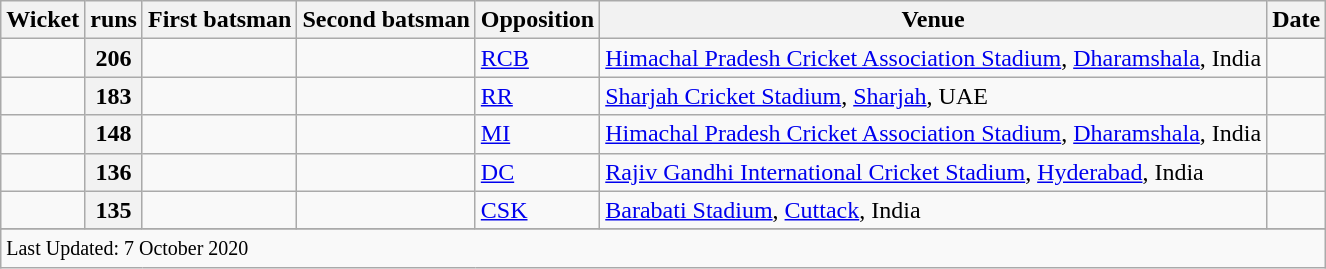<table class="wikitable">
<tr>
<th>Wicket</th>
<th>runs</th>
<th>First batsman</th>
<th>Second batsman</th>
<th>Opposition</th>
<th>Venue</th>
<th>Date</th>
</tr>
<tr>
<td style="text-align:center"></td>
<th scope=row style=text-align:center;>206</th>
<td></td>
<td></td>
<td><a href='#'>RCB</a></td>
<td><a href='#'>Himachal Pradesh Cricket Association Stadium</a>, <a href='#'>Dharamshala</a>, India</td>
<td></td>
</tr>
<tr>
<td style="text-align:center"></td>
<th scope=row style=text-align:center;>183</th>
<td></td>
<td></td>
<td><a href='#'>RR</a></td>
<td><a href='#'>Sharjah Cricket Stadium</a>, <a href='#'>Sharjah</a>, UAE</td>
<td></td>
</tr>
<tr>
<td style="text-align:center"></td>
<th scope=row style=text-align:center;>148</th>
<td></td>
<td></td>
<td><a href='#'>MI</a></td>
<td><a href='#'>Himachal Pradesh Cricket Association Stadium</a>, <a href='#'>Dharamshala</a>, India</td>
<td></td>
</tr>
<tr>
<td style="text-align:center"></td>
<th scope=row style=text-align:center;>136</th>
<td></td>
<td></td>
<td><a href='#'>DC</a></td>
<td><a href='#'>Rajiv Gandhi International Cricket Stadium</a>, <a href='#'>Hyderabad</a>, India</td>
<td></td>
</tr>
<tr>
<td style="text-align:center"></td>
<th scope=row style=text-align:center;>135</th>
<td></td>
<td></td>
<td><a href='#'>CSK</a></td>
<td><a href='#'>Barabati Stadium</a>, <a href='#'>Cuttack</a>, India</td>
<td></td>
</tr>
<tr>
</tr>
<tr class=sortbottom>
<td colspan=7><small>Last Updated: 7 October 2020</small></td>
</tr>
</table>
